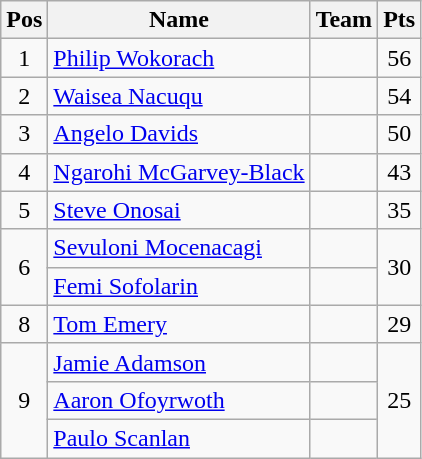<table class="wikitable" style="text-align:center">
<tr>
<th>Pos</th>
<th>Name</th>
<th>Team</th>
<th>Pts</th>
</tr>
<tr>
<td>1</td>
<td align="left"><a href='#'>Philip Wokorach</a></td>
<td align="left"></td>
<td>56</td>
</tr>
<tr>
<td>2</td>
<td align="left"><a href='#'>Waisea Nacuqu</a></td>
<td align="left"></td>
<td>54</td>
</tr>
<tr>
<td>3</td>
<td align="left"><a href='#'>Angelo Davids</a></td>
<td align="left"></td>
<td>50</td>
</tr>
<tr>
<td>4</td>
<td align="left"><a href='#'>Ngarohi McGarvey-Black</a></td>
<td align="left"></td>
<td>43</td>
</tr>
<tr>
<td>5</td>
<td align="left"><a href='#'>Steve Onosai</a></td>
<td align="left"></td>
<td>35</td>
</tr>
<tr>
<td rowspan=2>6</td>
<td align="left"><a href='#'>Sevuloni Mocenacagi</a></td>
<td align="left"></td>
<td rowspan=2>30</td>
</tr>
<tr>
<td align="left"><a href='#'>Femi Sofolarin</a></td>
<td align="left"></td>
</tr>
<tr>
<td>8</td>
<td align="left"><a href='#'>Tom Emery</a></td>
<td align="left"></td>
<td>29</td>
</tr>
<tr>
<td rowspan="3">9</td>
<td align="left"><a href='#'>Jamie Adamson</a></td>
<td align="left"></td>
<td rowspan="3">25</td>
</tr>
<tr>
<td align="left"><a href='#'>Aaron Ofoyrwoth</a></td>
<td align="left"></td>
</tr>
<tr>
<td align="left"><a href='#'>Paulo Scanlan</a></td>
<td align="left"></td>
</tr>
</table>
